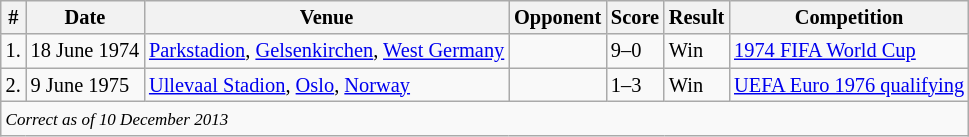<table class="wikitable" style="font-size:85%;">
<tr>
<th>#</th>
<th>Date</th>
<th>Venue</th>
<th>Opponent</th>
<th>Score</th>
<th>Result</th>
<th>Competition</th>
</tr>
<tr>
<td>1.</td>
<td>18 June 1974</td>
<td><a href='#'>Parkstadion</a>, <a href='#'>Gelsenkirchen</a>, <a href='#'>West Germany</a></td>
<td></td>
<td>9–0</td>
<td>Win</td>
<td><a href='#'>1974 FIFA World Cup</a></td>
</tr>
<tr>
<td>2.</td>
<td>9 June 1975</td>
<td><a href='#'>Ullevaal Stadion</a>, <a href='#'>Oslo</a>, <a href='#'>Norway</a></td>
<td></td>
<td>1–3</td>
<td>Win</td>
<td><a href='#'>UEFA Euro 1976 qualifying</a></td>
</tr>
<tr>
<td colspan="12"><small><em>Correct as of 10 December 2013</em></small></td>
</tr>
</table>
